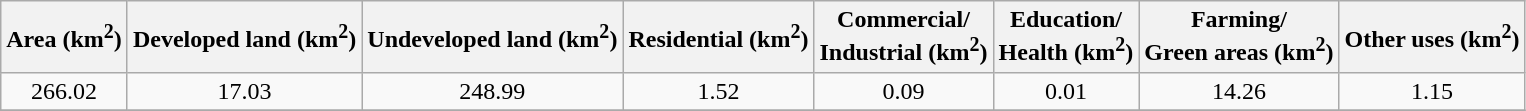<table class="wikitable" style="text-align: center;">
<tr>
<th>Area (km<sup>2</sup>)</th>
<th>Developed land (km<sup>2</sup>)</th>
<th>Undeveloped land (km<sup>2</sup>)</th>
<th>Residential (km<sup>2</sup>)</th>
<th>Commercial/<br> Industrial (km<sup>2</sup>)</th>
<th>Education/<br> Health (km<sup>2</sup>)</th>
<th>Farming/<br> Green areas (km<sup>2</sup>)</th>
<th>Other uses (km<sup>2</sup>)</th>
</tr>
<tr>
<td>266.02</td>
<td>17.03</td>
<td>248.99</td>
<td>1.52</td>
<td>0.09</td>
<td>0.01</td>
<td>14.26</td>
<td>1.15</td>
</tr>
<tr>
</tr>
</table>
